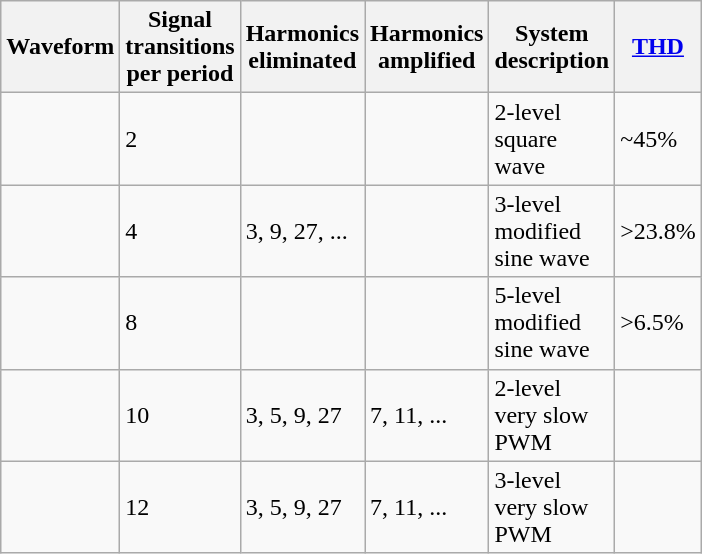<table class="wikitable" style="float:right; width:100px;">
<tr>
<th>Waveform</th>
<th>Signal<br>transitions<br>per period</th>
<th>Harmonics<br>eliminated</th>
<th>Harmonics<br>amplified</th>
<th>System<br>description</th>
<th><a href='#'>THD</a></th>
</tr>
<tr>
<td></td>
<td>2</td>
<td></td>
<td></td>
<td>2-level<br>square wave</td>
<td>~45%</td>
</tr>
<tr>
<td></td>
<td>4</td>
<td>3, 9, 27, ...</td>
<td></td>
<td>3-level<br>modified sine wave</td>
<td>>23.8%</td>
</tr>
<tr>
<td></td>
<td>8</td>
<td></td>
<td></td>
<td>5-level<br>modified sine wave</td>
<td>>6.5%</td>
</tr>
<tr>
<td></td>
<td>10</td>
<td>3, 5, 9, 27</td>
<td>7, 11, ...</td>
<td>2-level<br>very slow PWM</td>
<td></td>
</tr>
<tr>
<td></td>
<td>12</td>
<td>3, 5, 9, 27</td>
<td>7, 11, ...</td>
<td>3-level<br>very slow PWM</td>
<td></td>
</tr>
</table>
